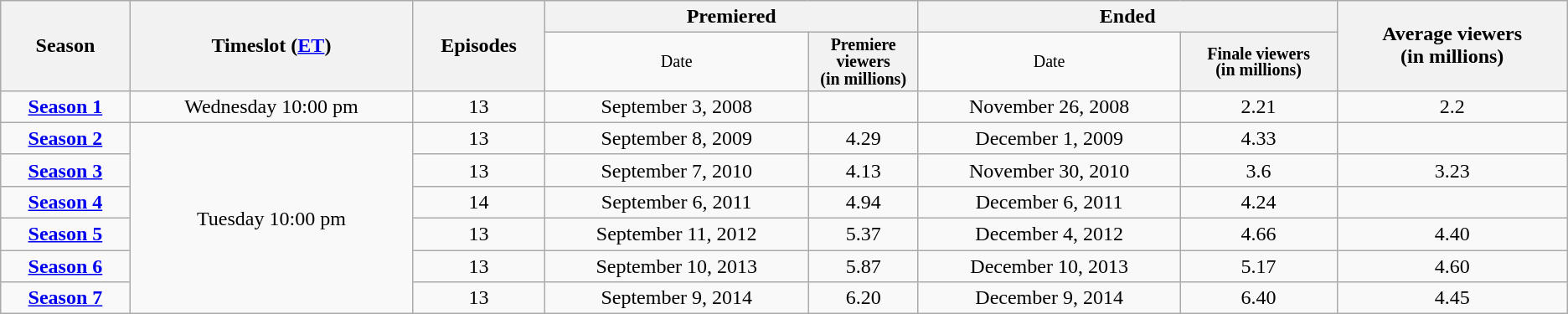<table class="wikitable" style="text-align:center;">
<tr>
<th rowspan=2>Season</th>
<th rowspan=2>Timeslot (<a href='#'>ET</a>)</th>
<th rowspan=2>Episodes</th>
<th colspan=2>Premiered</th>
<th colspan=2>Ended</th>
<th rowspan=2>Average viewers<br>(in millions)</th>
</tr>
<tr style="font-size:smaller;">
<td>Date</td>
<th span style="width:7%; line-height:100%;">Premiere viewers<br>(in millions)</th>
<td>Date</td>
<th span style="width:10%; line-height:100%;">Finale viewers<br>(in millions)</th>
</tr>
<tr>
<td><strong><a href='#'>Season 1</a></strong></td>
<td>Wednesday 10:00 pm</td>
<td>13</td>
<td>September 3, 2008</td>
<td></td>
<td>November 26, 2008</td>
<td>2.21</td>
<td>2.2</td>
</tr>
<tr>
<td><strong><a href='#'>Season 2</a></strong></td>
<td rowspan="6">Tuesday 10:00 pm</td>
<td>13</td>
<td>September 8, 2009</td>
<td>4.29</td>
<td>December 1, 2009</td>
<td>4.33</td>
<td></td>
</tr>
<tr>
<td><strong><a href='#'>Season 3</a></strong></td>
<td>13</td>
<td>September 7, 2010</td>
<td>4.13</td>
<td>November 30, 2010</td>
<td>3.6</td>
<td>3.23</td>
</tr>
<tr>
<td><strong><a href='#'>Season 4</a></strong></td>
<td>14</td>
<td>September 6, 2011</td>
<td>4.94</td>
<td>December 6, 2011</td>
<td>4.24</td>
<td></td>
</tr>
<tr>
<td><strong><a href='#'>Season 5</a></strong></td>
<td>13</td>
<td>September 11, 2012</td>
<td>5.37</td>
<td>December 4, 2012</td>
<td>4.66</td>
<td>4.40</td>
</tr>
<tr>
<td><strong><a href='#'>Season 6</a></strong></td>
<td>13</td>
<td>September 10, 2013</td>
<td>5.87</td>
<td>December 10, 2013</td>
<td>5.17</td>
<td>4.60</td>
</tr>
<tr>
<td><strong><a href='#'>Season 7</a></strong></td>
<td>13</td>
<td>September 9, 2014</td>
<td>6.20</td>
<td>December 9, 2014</td>
<td>6.40</td>
<td>4.45</td>
</tr>
</table>
